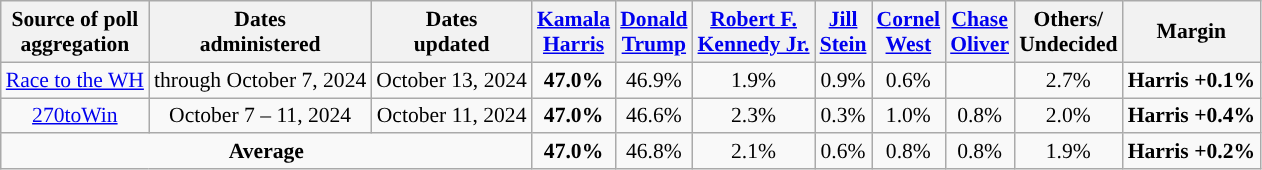<table class="wikitable sortable mw-datatable" style="text-align:center;font-size:90%;line-height:17px">
<tr>
<th>Source of poll<br>aggregation</th>
<th>Dates<br>administered</th>
<th>Dates<br>updated</th>
<th class="unsortable"><a href='#'>Kamala <br>Harris</a><br><small></small></th>
<th class="unsortable"><a href='#'>Donald<br>Trump</a><br><small></small></th>
<th class="unsortable"><a href='#'>Robert F.<br>Kennedy Jr.</a><br><small></small></th>
<th class="unsortable"><a href='#'>Jill<br>Stein</a><br><small></small></th>
<th class="unsortable"><a href='#'>Cornel<br>West</a><br><small></small></th>
<th class="unsortable"><a href='#'>Chase<br>Oliver</a><br><small></small></th>
<th class="unsortable">Others/<br>Undecided<br></th>
<th>Margin</th>
</tr>
<tr>
<td><a href='#'>Race to the WH</a></td>
<td>through October 7, 2024</td>
<td>October 13, 2024</td>
<td style="color:black;background-color:"><strong>47.0%</strong></td>
<td>46.9%</td>
<td>1.9%</td>
<td>0.9%</td>
<td>0.6%</td>
<td></td>
<td>2.7%</td>
<td style="color:black;background-color:"><strong>Harris +0.1%</strong></td>
</tr>
<tr>
<td><a href='#'>270toWin</a></td>
<td>October 7 – 11, 2024</td>
<td>October 11, 2024</td>
<td style="color:black;background-color:"><strong>47.0%</strong></td>
<td>46.6%</td>
<td>2.3%</td>
<td>0.3%</td>
<td>1.0%</td>
<td>0.8%</td>
<td>2.0%</td>
<td style="color:black;background-color:"><strong>Harris +0.4%</strong></td>
</tr>
<tr>
<td colspan="3"><strong>Average</strong></td>
<td style="color:black;background-color:"><strong>47.0%</strong></td>
<td>46.8%</td>
<td>2.1%</td>
<td>0.6%</td>
<td>0.8%</td>
<td>0.8%</td>
<td>1.9%</td>
<td style="color:black;background-color:"><strong>Harris +0.2%</strong></td>
</tr>
</table>
